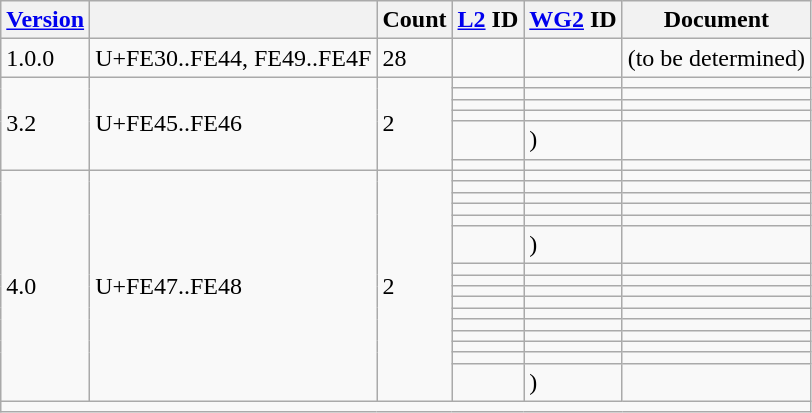<table class="wikitable collapsible sticky-header">
<tr>
<th><a href='#'>Version</a></th>
<th></th>
<th>Count</th>
<th><a href='#'>L2</a> ID</th>
<th><a href='#'>WG2</a> ID</th>
<th>Document</th>
</tr>
<tr>
<td>1.0.0</td>
<td>U+FE30..FE44, FE49..FE4F</td>
<td>28</td>
<td></td>
<td></td>
<td>(to be determined)</td>
</tr>
<tr>
<td rowspan="6">3.2</td>
<td rowspan="6">U+FE45..FE46</td>
<td rowspan="6">2</td>
<td></td>
<td></td>
<td></td>
</tr>
<tr>
<td></td>
<td></td>
<td></td>
</tr>
<tr>
<td></td>
<td></td>
<td></td>
</tr>
<tr>
<td> </td>
<td></td>
<td></td>
</tr>
<tr>
<td></td>
<td> )</td>
<td></td>
</tr>
<tr>
<td></td>
<td></td>
<td></td>
</tr>
<tr>
<td rowspan="16">4.0</td>
<td rowspan="16">U+FE47..FE48</td>
<td rowspan="16">2</td>
<td></td>
<td></td>
<td></td>
</tr>
<tr>
<td></td>
<td></td>
<td></td>
</tr>
<tr>
<td></td>
<td></td>
<td></td>
</tr>
<tr>
<td></td>
<td></td>
<td></td>
</tr>
<tr>
<td></td>
<td></td>
<td></td>
</tr>
<tr>
<td></td>
<td> )</td>
<td></td>
</tr>
<tr>
<td></td>
<td></td>
<td></td>
</tr>
<tr>
<td></td>
<td></td>
<td></td>
</tr>
<tr>
<td></td>
<td></td>
<td></td>
</tr>
<tr>
<td></td>
<td></td>
<td></td>
</tr>
<tr>
<td></td>
<td></td>
<td></td>
</tr>
<tr>
<td></td>
<td></td>
<td></td>
</tr>
<tr>
<td></td>
<td></td>
<td></td>
</tr>
<tr>
<td></td>
<td></td>
<td></td>
</tr>
<tr>
<td></td>
<td></td>
<td></td>
</tr>
<tr>
<td></td>
<td> )</td>
<td></td>
</tr>
<tr class="sortbottom">
<td colspan="6"></td>
</tr>
</table>
